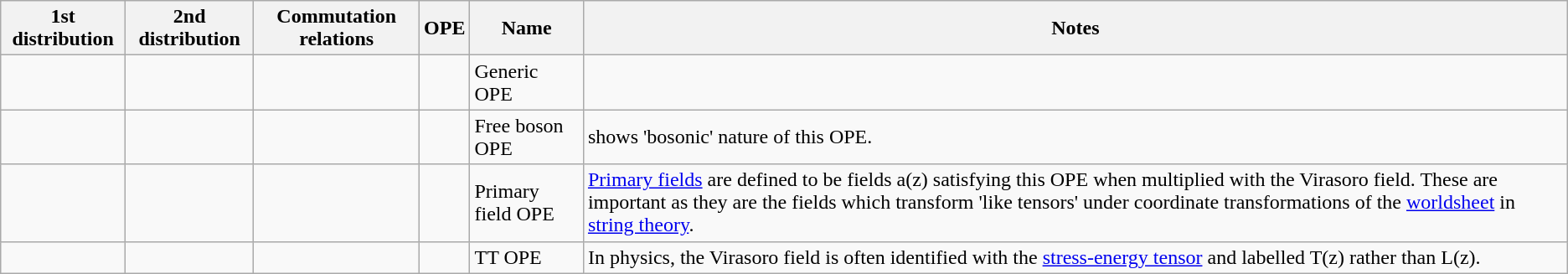<table class="wikitable">
<tr>
<th>1st distribution</th>
<th>2nd distribution</th>
<th>Commutation relations</th>
<th>OPE</th>
<th>Name</th>
<th>Notes</th>
</tr>
<tr>
<td></td>
<td></td>
<td></td>
<td></td>
<td>Generic OPE</td>
<td></td>
</tr>
<tr>
<td></td>
<td></td>
<td></td>
<td></td>
<td>Free boson OPE</td>
<td> shows 'bosonic' nature of this OPE.</td>
</tr>
<tr>
<td></td>
<td></td>
<td></td>
<td></td>
<td>Primary field OPE</td>
<td><a href='#'>Primary fields</a> are defined to be fields a(z) satisfying this OPE when multiplied with the Virasoro field. These are important as they are the fields which transform 'like tensors' under coordinate transformations of the <a href='#'>worldsheet</a> in <a href='#'>string theory</a>.</td>
</tr>
<tr>
<td></td>
<td></td>
<td></td>
<td></td>
<td>TT OPE</td>
<td>In physics, the Virasoro field is often identified with the <a href='#'>stress-energy tensor</a> and labelled T(z) rather than L(z).</td>
</tr>
</table>
